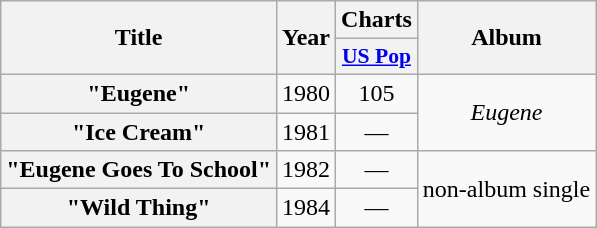<table class="wikitable plainrowheaders" style="text-align:center;">
<tr>
<th scope="col" rowspan="2">Title</th>
<th scope="col" rowspan="2">Year</th>
<th scope="col">Charts</th>
<th scope="col" rowspan="2">Album</th>
</tr>
<tr>
<th scope="col" style="width:2.5em; font-size:90%;"><a href='#'>US Pop</a></th>
</tr>
<tr>
<th scope="row">"Eugene"</th>
<td>1980</td>
<td>105</td>
<td rowspan="2"><em>Eugene</em></td>
</tr>
<tr>
<th scope="row">"Ice Cream"</th>
<td>1981</td>
<td>—</td>
</tr>
<tr>
<th scope="row">"Eugene Goes To School"</th>
<td>1982</td>
<td>—</td>
<td rowspan="2">non-album single</td>
</tr>
<tr>
<th scope="row">"Wild Thing"</th>
<td>1984</td>
<td>—</td>
</tr>
</table>
